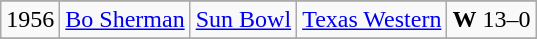<table class="wikitable" style="text-align:center;">
<tr>
</tr>
<tr>
<td>1956</td>
<td><a href='#'>Bo Sherman</a></td>
<td><a href='#'>Sun Bowl</a></td>
<td><a href='#'>Texas Western</a></td>
<td><strong>W</strong> 13–0</td>
</tr>
<tr>
</tr>
</table>
